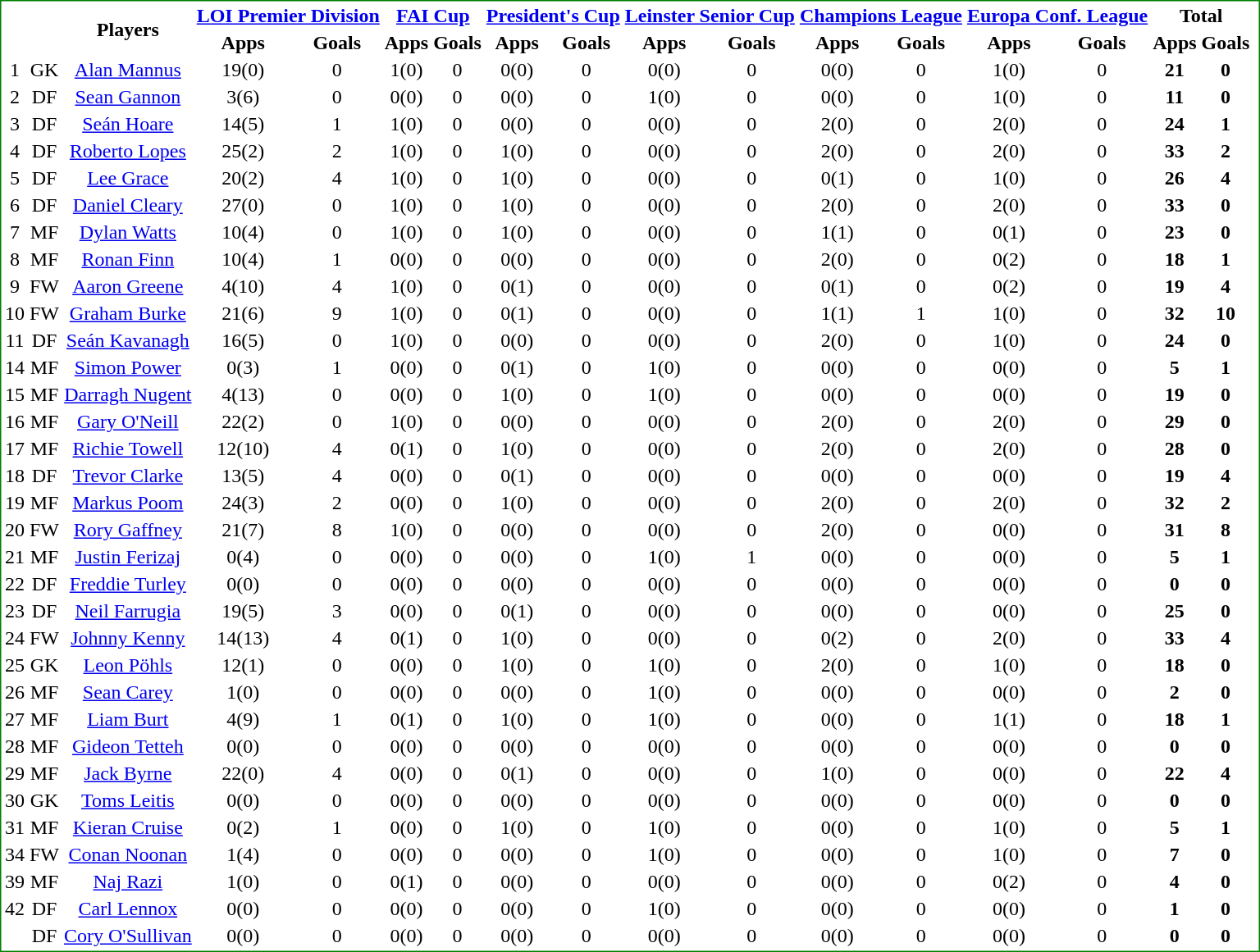<table class="toccolours" style="border: #008000 solid 1px; background: #FFFFFF; text-align: center; font-size: 100%">
<tr>
<th rowspan="2"></th>
<th rowspan="2"></th>
<th rowspan="2">Players</th>
<th colspan="2"><a href='#'>LOI Premier Division</a></th>
<th colspan="2"><a href='#'>FAI Cup</a></th>
<th colspan="2"><a href='#'>President's Cup</a></th>
<th colspan="2"><a href='#'>Leinster Senior Cup</a></th>
<th colspan="2"><a href='#'>Champions League</a></th>
<th colspan="2"><a href='#'>Europa Conf. League</a></th>
<th colspan="2">Total</th>
<th rowspan="2"></th>
</tr>
<tr>
<th>Apps</th>
<th>Goals</th>
<th>Apps</th>
<th>Goals</th>
<th>Apps</th>
<th>Goals</th>
<th>Apps</th>
<th>Goals</th>
<th>Apps</th>
<th>Goals</th>
<th>Apps</th>
<th>Goals</th>
<th>Apps</th>
<th>Goals</th>
</tr>
<tr>
<td>1</td>
<td>GK</td>
<td><a href='#'>Alan Mannus</a></td>
<td>19(0)</td>
<td>0</td>
<td>1(0)</td>
<td>0</td>
<td>0(0)</td>
<td>0</td>
<td>0(0)</td>
<td>0</td>
<td>0(0)</td>
<td>0</td>
<td>1(0)</td>
<td>0</td>
<td><strong>21</strong></td>
<td><strong>0</strong></td>
<td></td>
</tr>
<tr>
<td>2</td>
<td>DF</td>
<td><a href='#'>Sean Gannon</a></td>
<td>3(6)</td>
<td>0</td>
<td>0(0)</td>
<td>0</td>
<td>0(0)</td>
<td>0</td>
<td>1(0)</td>
<td>0</td>
<td>0(0)</td>
<td>0</td>
<td>1(0)</td>
<td>0</td>
<td><strong>11</strong></td>
<td><strong>0</strong></td>
<td></td>
</tr>
<tr>
<td>3</td>
<td>DF</td>
<td><a href='#'>Seán Hoare</a></td>
<td>14(5)</td>
<td>1</td>
<td>1(0)</td>
<td>0</td>
<td>0(0)</td>
<td>0</td>
<td>0(0)</td>
<td>0</td>
<td>2(0)</td>
<td>0</td>
<td>2(0)</td>
<td>0</td>
<td><strong>24</strong></td>
<td><strong>1</strong></td>
<td></td>
</tr>
<tr>
<td>4</td>
<td>DF</td>
<td><a href='#'>Roberto Lopes</a></td>
<td>25(2)</td>
<td>2</td>
<td>1(0)</td>
<td>0</td>
<td>1(0)</td>
<td>0</td>
<td>0(0)</td>
<td>0</td>
<td>2(0)</td>
<td>0</td>
<td>2(0)</td>
<td>0</td>
<td><strong>33</strong></td>
<td><strong>2</strong></td>
<td></td>
</tr>
<tr>
<td>5</td>
<td>DF</td>
<td><a href='#'>Lee Grace</a></td>
<td>20(2)</td>
<td>4</td>
<td>1(0)</td>
<td>0</td>
<td>1(0)</td>
<td>0</td>
<td>0(0)</td>
<td>0</td>
<td>0(1)</td>
<td>0</td>
<td>1(0)</td>
<td>0</td>
<td><strong>26</strong></td>
<td><strong>4</strong></td>
<td></td>
</tr>
<tr>
<td>6</td>
<td>DF</td>
<td><a href='#'>Daniel Cleary</a></td>
<td>27(0)</td>
<td>0</td>
<td>1(0)</td>
<td>0</td>
<td>1(0)</td>
<td>0</td>
<td>0(0)</td>
<td>0</td>
<td>2(0)</td>
<td>0</td>
<td>2(0)</td>
<td>0</td>
<td><strong>33</strong></td>
<td><strong>0</strong></td>
<td></td>
</tr>
<tr>
<td>7</td>
<td>MF</td>
<td><a href='#'>Dylan Watts</a></td>
<td>10(4)</td>
<td>0</td>
<td>1(0)</td>
<td>0</td>
<td>1(0)</td>
<td>0</td>
<td>0(0)</td>
<td>0</td>
<td>1(1)</td>
<td>0</td>
<td>0(1)</td>
<td>0</td>
<td><strong>23</strong></td>
<td><strong>0</strong></td>
<td></td>
</tr>
<tr>
<td>8</td>
<td>MF</td>
<td><a href='#'>Ronan Finn</a></td>
<td>10(4)</td>
<td>1</td>
<td>0(0)</td>
<td>0</td>
<td>0(0)</td>
<td>0</td>
<td>0(0)</td>
<td>0</td>
<td>2(0)</td>
<td>0</td>
<td>0(2)</td>
<td>0</td>
<td><strong>18</strong></td>
<td><strong>1</strong></td>
<td></td>
</tr>
<tr>
<td>9</td>
<td>FW</td>
<td><a href='#'>Aaron Greene</a></td>
<td>4(10)</td>
<td>4</td>
<td>1(0)</td>
<td>0</td>
<td>0(1)</td>
<td>0</td>
<td>0(0)</td>
<td>0</td>
<td>0(1)</td>
<td>0</td>
<td>0(2)</td>
<td>0</td>
<td><strong>19</strong></td>
<td><strong>4</strong></td>
<td></td>
</tr>
<tr>
<td>10</td>
<td>FW</td>
<td><a href='#'>Graham Burke</a></td>
<td>21(6)</td>
<td>9</td>
<td>1(0)</td>
<td>0</td>
<td>0(1)</td>
<td>0</td>
<td>0(0)</td>
<td>0</td>
<td>1(1)</td>
<td>1</td>
<td>1(0)</td>
<td>0</td>
<td><strong>32</strong></td>
<td><strong>10</strong></td>
<td></td>
</tr>
<tr>
<td>11</td>
<td>DF</td>
<td><a href='#'>Seán Kavanagh</a></td>
<td>16(5)</td>
<td>0</td>
<td>1(0)</td>
<td>0</td>
<td>0(0)</td>
<td>0</td>
<td>0(0)</td>
<td>0</td>
<td>2(0)</td>
<td>0</td>
<td>1(0)</td>
<td>0</td>
<td><strong>24</strong></td>
<td><strong>0</strong></td>
<td></td>
</tr>
<tr>
<td>14</td>
<td>MF</td>
<td><a href='#'>Simon Power</a></td>
<td>0(3)</td>
<td>1</td>
<td>0(0)</td>
<td>0</td>
<td>0(1)</td>
<td>0</td>
<td>1(0)</td>
<td>0</td>
<td>0(0)</td>
<td>0</td>
<td>0(0)</td>
<td>0</td>
<td><strong>5</strong></td>
<td><strong>1</strong></td>
<td></td>
</tr>
<tr>
<td>15</td>
<td>MF</td>
<td><a href='#'>Darragh Nugent</a></td>
<td>4(13)</td>
<td>0</td>
<td>0(0)</td>
<td>0</td>
<td>1(0)</td>
<td>0</td>
<td>1(0)</td>
<td>0</td>
<td>0(0)</td>
<td>0</td>
<td>0(0)</td>
<td>0</td>
<td><strong>19</strong></td>
<td><strong>0</strong></td>
<td></td>
</tr>
<tr>
<td>16</td>
<td>MF</td>
<td><a href='#'>Gary O'Neill</a></td>
<td>22(2)</td>
<td>0</td>
<td>1(0)</td>
<td>0</td>
<td>0(0)</td>
<td>0</td>
<td>0(0)</td>
<td>0</td>
<td>2(0)</td>
<td>0</td>
<td>2(0)</td>
<td>0</td>
<td><strong>29</strong></td>
<td><strong>0</strong></td>
<td></td>
</tr>
<tr>
<td>17</td>
<td>MF</td>
<td><a href='#'>Richie Towell</a></td>
<td>12(10)</td>
<td>4</td>
<td>0(1)</td>
<td>0</td>
<td>1(0)</td>
<td>0</td>
<td>0(0)</td>
<td>0</td>
<td>2(0)</td>
<td>0</td>
<td>2(0)</td>
<td>0</td>
<td><strong>28</strong></td>
<td><strong>0</strong></td>
<td></td>
</tr>
<tr>
<td>18</td>
<td>DF</td>
<td><a href='#'>Trevor Clarke</a></td>
<td>13(5)</td>
<td>4</td>
<td>0(0)</td>
<td>0</td>
<td>0(1)</td>
<td>0</td>
<td>0(0)</td>
<td>0</td>
<td>0(0)</td>
<td>0</td>
<td>0(0)</td>
<td>0</td>
<td><strong>19</strong></td>
<td><strong>4</strong></td>
<td></td>
</tr>
<tr>
<td>19</td>
<td>MF</td>
<td><a href='#'>Markus Poom</a></td>
<td>24(3)</td>
<td>2</td>
<td>0(0)</td>
<td>0</td>
<td>1(0)</td>
<td>0</td>
<td>0(0)</td>
<td>0</td>
<td>2(0)</td>
<td>0</td>
<td>2(0)</td>
<td>0</td>
<td><strong>32</strong></td>
<td><strong>2</strong></td>
<td></td>
</tr>
<tr>
<td>20</td>
<td>FW</td>
<td><a href='#'>Rory Gaffney</a></td>
<td>21(7)</td>
<td>8</td>
<td>1(0)</td>
<td>0</td>
<td>0(0)</td>
<td>0</td>
<td>0(0)</td>
<td>0</td>
<td>2(0)</td>
<td>0</td>
<td>0(0)</td>
<td>0</td>
<td><strong>31</strong></td>
<td><strong>8</strong></td>
<td></td>
</tr>
<tr>
<td>21</td>
<td>MF</td>
<td><a href='#'>Justin Ferizaj</a></td>
<td>0(4)</td>
<td>0</td>
<td>0(0)</td>
<td>0</td>
<td>0(0)</td>
<td>0</td>
<td>1(0)</td>
<td>1</td>
<td>0(0)</td>
<td>0</td>
<td>0(0)</td>
<td>0</td>
<td><strong>5</strong></td>
<td><strong>1</strong></td>
<td></td>
</tr>
<tr>
<td>22</td>
<td>DF</td>
<td><a href='#'>Freddie Turley</a></td>
<td>0(0)</td>
<td>0</td>
<td>0(0)</td>
<td>0</td>
<td>0(0)</td>
<td>0</td>
<td>0(0)</td>
<td>0</td>
<td>0(0)</td>
<td>0</td>
<td>0(0)</td>
<td>0</td>
<td><strong>0</strong></td>
<td><strong>0</strong></td>
<td></td>
</tr>
<tr>
<td>23</td>
<td>DF</td>
<td><a href='#'>Neil Farrugia</a></td>
<td>19(5)</td>
<td>3</td>
<td>0(0)</td>
<td>0</td>
<td>0(1)</td>
<td>0</td>
<td>0(0)</td>
<td>0</td>
<td>0(0)</td>
<td>0</td>
<td>0(0)</td>
<td>0</td>
<td><strong>25</strong></td>
<td><strong>0</strong></td>
<td></td>
</tr>
<tr>
<td>24</td>
<td>FW</td>
<td><a href='#'>Johnny Kenny</a></td>
<td>14(13)</td>
<td>4</td>
<td>0(1)</td>
<td>0</td>
<td>1(0)</td>
<td>0</td>
<td>0(0)</td>
<td>0</td>
<td>0(2)</td>
<td>0</td>
<td>2(0)</td>
<td>0</td>
<td><strong>33</strong></td>
<td><strong>4</strong></td>
<td></td>
</tr>
<tr>
<td>25</td>
<td>GK</td>
<td><a href='#'>Leon Pöhls</a></td>
<td>12(1)</td>
<td>0</td>
<td>0(0)</td>
<td>0</td>
<td>1(0)</td>
<td>0</td>
<td>1(0)</td>
<td>0</td>
<td>2(0)</td>
<td>0</td>
<td>1(0)</td>
<td>0</td>
<td><strong>18</strong></td>
<td><strong>0</strong></td>
<td></td>
</tr>
<tr>
<td>26</td>
<td>MF</td>
<td><a href='#'>Sean Carey</a></td>
<td>1(0)</td>
<td>0</td>
<td>0(0)</td>
<td>0</td>
<td>0(0)</td>
<td>0</td>
<td>1(0)</td>
<td>0</td>
<td>0(0)</td>
<td>0</td>
<td>0(0)</td>
<td>0</td>
<td><strong>2</strong></td>
<td><strong>0</strong></td>
<td></td>
</tr>
<tr>
<td>27</td>
<td>MF</td>
<td><a href='#'>Liam Burt</a></td>
<td>4(9)</td>
<td>1</td>
<td>0(1)</td>
<td>0</td>
<td>1(0)</td>
<td>0</td>
<td>1(0)</td>
<td>0</td>
<td>0(0)</td>
<td>0</td>
<td>1(1)</td>
<td>0</td>
<td><strong>18</strong></td>
<td><strong>1</strong></td>
<td></td>
</tr>
<tr>
<td>28</td>
<td>MF</td>
<td><a href='#'>Gideon Tetteh</a></td>
<td>0(0)</td>
<td>0</td>
<td>0(0)</td>
<td>0</td>
<td>0(0)</td>
<td>0</td>
<td>0(0)</td>
<td>0</td>
<td>0(0)</td>
<td>0</td>
<td>0(0)</td>
<td>0</td>
<td><strong>0</strong></td>
<td><strong>0</strong></td>
<td></td>
</tr>
<tr>
<td>29</td>
<td>MF</td>
<td><a href='#'>Jack Byrne</a></td>
<td>22(0)</td>
<td>4</td>
<td>0(0)</td>
<td>0</td>
<td>0(1)</td>
<td>0</td>
<td>0(0)</td>
<td>0</td>
<td>1(0)</td>
<td>0</td>
<td>0(0)</td>
<td>0</td>
<td><strong>22</strong></td>
<td><strong>4</strong></td>
<td></td>
</tr>
<tr>
<td>30</td>
<td>GK</td>
<td><a href='#'>Toms Leitis</a></td>
<td>0(0)</td>
<td>0</td>
<td>0(0)</td>
<td>0</td>
<td>0(0)</td>
<td>0</td>
<td>0(0)</td>
<td>0</td>
<td>0(0)</td>
<td>0</td>
<td>0(0)</td>
<td>0</td>
<td><strong>0</strong></td>
<td><strong>0</strong></td>
<td></td>
</tr>
<tr>
<td>31</td>
<td>MF</td>
<td><a href='#'>Kieran Cruise</a></td>
<td>0(2)</td>
<td>1</td>
<td>0(0)</td>
<td>0</td>
<td>1(0)</td>
<td>0</td>
<td>1(0)</td>
<td>0</td>
<td>0(0)</td>
<td>0</td>
<td>1(0)</td>
<td>0</td>
<td><strong>5</strong></td>
<td><strong>1</strong></td>
<td></td>
</tr>
<tr>
<td>34</td>
<td>FW</td>
<td><a href='#'>Conan Noonan</a></td>
<td>1(4)</td>
<td>0</td>
<td>0(0)</td>
<td>0</td>
<td>0(0)</td>
<td>0</td>
<td>1(0)</td>
<td>0</td>
<td>0(0)</td>
<td>0</td>
<td>1(0)</td>
<td>0</td>
<td><strong>7</strong></td>
<td><strong>0</strong></td>
<td></td>
</tr>
<tr>
<td>39</td>
<td>MF</td>
<td><a href='#'>Naj Razi</a></td>
<td>1(0)</td>
<td>0</td>
<td>0(1)</td>
<td>0</td>
<td>0(0)</td>
<td>0</td>
<td>0(0)</td>
<td>0</td>
<td>0(0)</td>
<td>0</td>
<td>0(2)</td>
<td>0</td>
<td><strong>4</strong></td>
<td><strong>0</strong></td>
<td></td>
</tr>
<tr>
<td>42</td>
<td>DF</td>
<td><a href='#'>Carl Lennox</a></td>
<td>0(0)</td>
<td>0</td>
<td>0(0)</td>
<td>0</td>
<td>0(0)</td>
<td>0</td>
<td>1(0)</td>
<td>0</td>
<td>0(0)</td>
<td>0</td>
<td>0(0)</td>
<td>0</td>
<td><strong>1</strong></td>
<td><strong>0</strong></td>
<td></td>
</tr>
<tr>
<td></td>
<td>DF</td>
<td><a href='#'>Cory O'Sullivan</a></td>
<td>0(0)</td>
<td>0</td>
<td>0(0)</td>
<td>0</td>
<td>0(0)</td>
<td>0</td>
<td>0(0)</td>
<td>0</td>
<td>0(0)</td>
<td>0</td>
<td>0(0)</td>
<td>0</td>
<td><strong>0</strong></td>
<td><strong>0</strong></td>
<td></td>
</tr>
</table>
